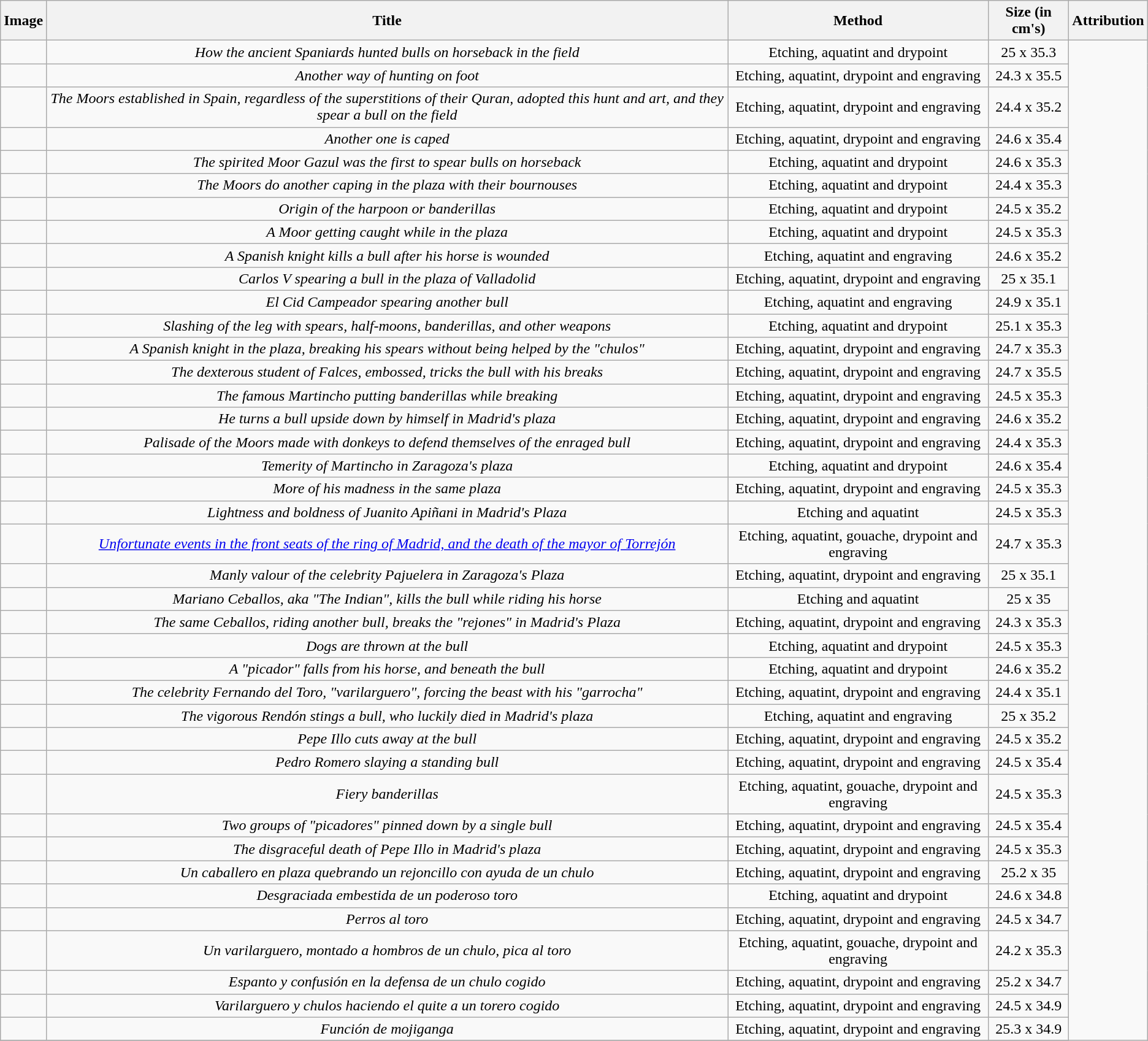<table class="wikitable sortable" style="text-align: center">
<tr>
<th>Image</th>
<th>Title</th>
<th>Method</th>
<th>Size (in cm's)</th>
<th>Attribution</th>
</tr>
<tr>
<td></td>
<td><em>How the ancient Spaniards hunted bulls on horseback in the field</em></td>
<td>Etching, aquatint and drypoint</td>
<td>25 x 35.3</td>
</tr>
<tr>
<td></td>
<td><em>Another way of hunting on foot</em></td>
<td>Etching, aquatint, drypoint and engraving</td>
<td>24.3 x 35.5</td>
</tr>
<tr>
<td></td>
<td><em>The Moors established in Spain, regardless of the superstitions of their Quran, adopted this hunt and art, and they spear a bull on the field</em></td>
<td>Etching, aquatint, drypoint and engraving</td>
<td>24.4 x 35.2</td>
</tr>
<tr>
<td></td>
<td><em>Another one is caped</em></td>
<td>Etching, aquatint, drypoint and engraving</td>
<td>24.6 x 35.4</td>
</tr>
<tr>
<td></td>
<td><em>The spirited Moor Gazul was the first to spear bulls on horseback</em></td>
<td>Etching, aquatint and drypoint</td>
<td>24.6 x 35.3</td>
</tr>
<tr>
<td></td>
<td><em>The Moors do another caping in the plaza with their bournouses</em></td>
<td>Etching, aquatint and drypoint</td>
<td>24.4 x 35.3</td>
</tr>
<tr>
<td></td>
<td><em>Origin of the harpoon or banderillas</em></td>
<td>Etching, aquatint and drypoint</td>
<td>24.5 x 35.2</td>
</tr>
<tr>
<td></td>
<td><em>A Moor getting caught while in the plaza</em></td>
<td>Etching, aquatint and drypoint</td>
<td>24.5 x 35.3</td>
</tr>
<tr>
<td></td>
<td><em>A Spanish knight kills a bull after his horse is wounded</em></td>
<td>Etching, aquatint and engraving</td>
<td>24.6 x 35.2</td>
</tr>
<tr>
<td></td>
<td><em>Carlos V spearing a bull in the plaza of Valladolid</em></td>
<td>Etching, aquatint, drypoint and engraving</td>
<td>25 x 35.1</td>
</tr>
<tr>
<td></td>
<td><em>El Cid Campeador spearing another bull</em></td>
<td>Etching, aquatint and engraving</td>
<td>24.9 x 35.1</td>
</tr>
<tr>
<td></td>
<td><em>Slashing of the leg with spears, half-moons, banderillas, and other weapons</em></td>
<td>Etching, aquatint and drypoint</td>
<td>25.1 x 35.3</td>
</tr>
<tr>
<td></td>
<td><em>A Spanish knight in the plaza, breaking his spears without being helped by the "chulos"</em></td>
<td>Etching, aquatint, drypoint and engraving</td>
<td>24.7 x 35.3</td>
</tr>
<tr>
<td></td>
<td><em>The dexterous student of Falces, embossed, tricks the bull with his breaks</em></td>
<td>Etching, aquatint, drypoint and engraving</td>
<td>24.7 x 35.5</td>
</tr>
<tr>
<td></td>
<td><em>The famous Martincho putting banderillas while breaking</em></td>
<td>Etching, aquatint, drypoint and engraving</td>
<td>24.5 x 35.3</td>
</tr>
<tr>
<td></td>
<td><em>He turns a bull upside down by himself in Madrid's plaza</em></td>
<td>Etching, aquatint, drypoint and engraving</td>
<td>24.6 x 35.2</td>
</tr>
<tr>
<td></td>
<td><em>Palisade of the Moors made with donkeys to defend themselves of the enraged bull</em></td>
<td>Etching, aquatint, drypoint and engraving</td>
<td>24.4 x 35.3</td>
</tr>
<tr>
<td></td>
<td><em>Temerity of Martincho in Zaragoza's plaza</em></td>
<td>Etching, aquatint and drypoint</td>
<td>24.6 x 35.4</td>
</tr>
<tr>
<td></td>
<td><em>More of his madness in the same plaza</em></td>
<td>Etching, aquatint, drypoint and engraving</td>
<td>24.5 x 35.3</td>
</tr>
<tr>
<td></td>
<td><em>Lightness and boldness of Juanito Apiñani in Madrid's Plaza</em></td>
<td>Etching and aquatint</td>
<td>24.5 x 35.3</td>
</tr>
<tr>
<td></td>
<td><em><a href='#'>Unfortunate events in the front seats of the ring of Madrid, and the death of the mayor of Torrejón</a></em></td>
<td>Etching, aquatint, gouache, drypoint and engraving</td>
<td>24.7 x 35.3</td>
</tr>
<tr>
<td></td>
<td><em>Manly valour of the celebrity Pajuelera in Zaragoza's Plaza</em></td>
<td>Etching, aquatint, drypoint and engraving</td>
<td>25 x 35.1</td>
</tr>
<tr>
<td></td>
<td><em>Mariano Ceballos, aka "The Indian", kills the bull while riding his horse</em></td>
<td>Etching and aquatint</td>
<td>25 x 35</td>
</tr>
<tr>
<td></td>
<td><em>The same Ceballos, riding another bull, breaks the "rejones" in Madrid's Plaza</em></td>
<td>Etching, aquatint, drypoint and engraving</td>
<td>24.3 x 35.3</td>
</tr>
<tr>
<td></td>
<td><em>Dogs are thrown at the bull</em></td>
<td>Etching, aquatint and drypoint</td>
<td>24.5 x 35.3</td>
</tr>
<tr>
<td></td>
<td><em>A "picador" falls from his horse, and beneath the bull</em></td>
<td>Etching, aquatint and drypoint</td>
<td>24.6 x 35.2</td>
</tr>
<tr>
<td></td>
<td><em>The celebrity Fernando del Toro, "varilarguero", forcing the beast with his "garrocha"</em></td>
<td>Etching, aquatint, drypoint and engraving</td>
<td>24.4 x 35.1</td>
</tr>
<tr>
<td></td>
<td><em>The vigorous Rendón stings a bull, who luckily died in Madrid's plaza</em></td>
<td>Etching, aquatint and engraving</td>
<td>25 x 35.2</td>
</tr>
<tr>
<td></td>
<td><em>Pepe Illo cuts away at the bull</em></td>
<td>Etching, aquatint, drypoint and engraving</td>
<td>24.5 x 35.2</td>
</tr>
<tr>
<td></td>
<td><em>Pedro Romero slaying a standing bull</em></td>
<td>Etching, aquatint, drypoint and engraving</td>
<td>24.5 x 35.4</td>
</tr>
<tr>
<td></td>
<td><em>Fiery banderillas</em></td>
<td>Etching, aquatint, gouache, drypoint and engraving</td>
<td>24.5 x 35.3</td>
</tr>
<tr>
<td></td>
<td><em>Two groups of "picadores" pinned down by a single bull</em></td>
<td>Etching, aquatint, drypoint and engraving</td>
<td>24.5 x 35.4</td>
</tr>
<tr>
<td></td>
<td><em>The disgraceful death of Pepe Illo in Madrid's plaza</em></td>
<td>Etching, aquatint, drypoint and engraving</td>
<td>24.5 x 35.3</td>
</tr>
<tr>
<td></td>
<td><em>Un caballero en plaza quebrando un rejoncillo con ayuda de un chulo</em></td>
<td>Etching, aquatint, drypoint and engraving</td>
<td>25.2 x 35</td>
</tr>
<tr>
<td></td>
<td><em>Desgraciada embestida de un poderoso toro</em></td>
<td>Etching, aquatint and drypoint</td>
<td>24.6 x 34.8</td>
</tr>
<tr>
<td></td>
<td><em>Perros al toro</em></td>
<td>Etching, aquatint, drypoint and engraving</td>
<td>24.5 x 34.7</td>
</tr>
<tr>
<td></td>
<td><em>Un varilarguero, montado a hombros de un chulo, pica al toro</em></td>
<td>Etching, aquatint, gouache, drypoint and engraving</td>
<td>24.2 x 35.3</td>
</tr>
<tr>
<td></td>
<td><em>Espanto y confusión en la defensa de un chulo cogido</em></td>
<td>Etching, aquatint, drypoint and engraving</td>
<td>25.2 x 34.7</td>
</tr>
<tr>
<td></td>
<td><em>Varilarguero y chulos haciendo el quite a un torero cogido</em></td>
<td>Etching, aquatint, drypoint and engraving</td>
<td>24.5 x 34.9</td>
</tr>
<tr>
<td></td>
<td><em>Función de mojiganga</em></td>
<td>Etching, aquatint, drypoint and engraving</td>
<td>25.3 x 34.9</td>
</tr>
<tr>
</tr>
</table>
